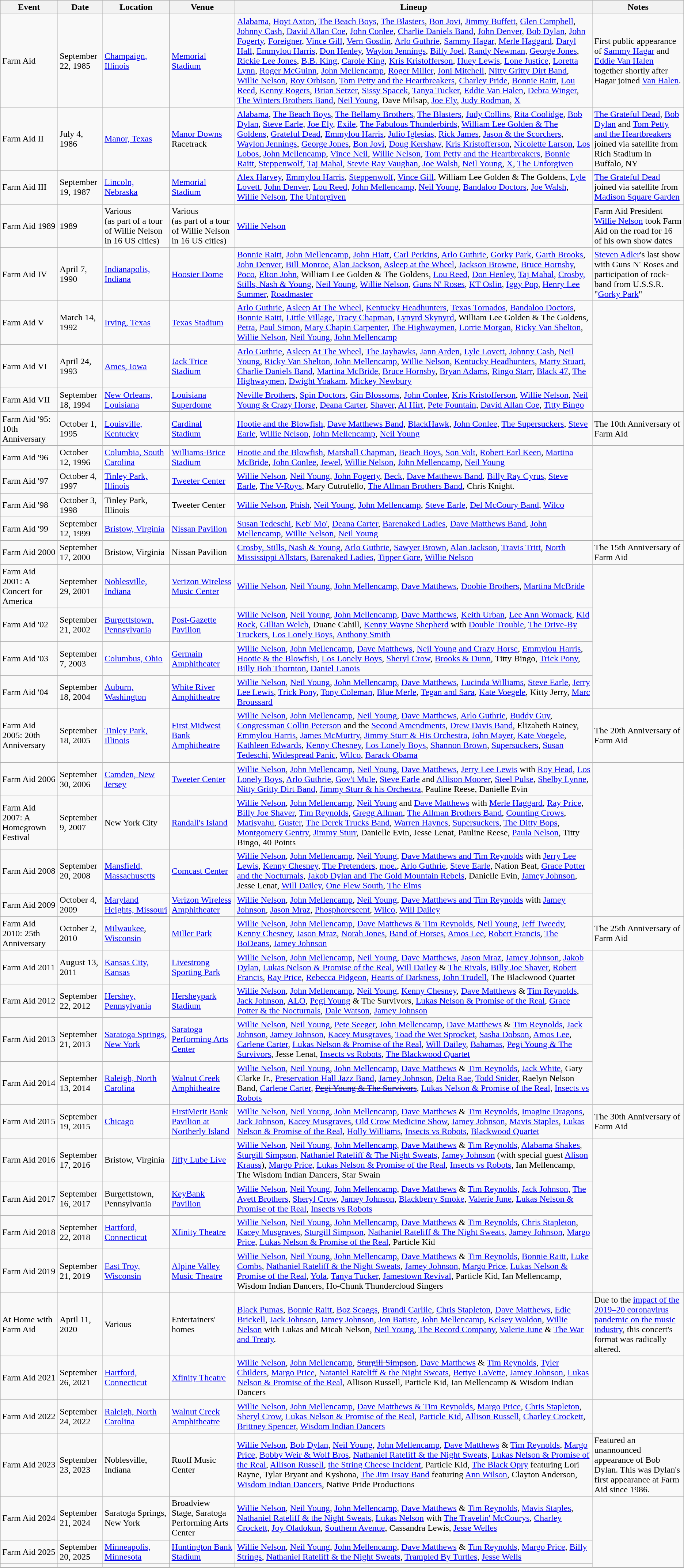<table class="wikitable">
<tr>
<th scope="col">Event</th>
<th scope="col">Date</th>
<th scope="col">Location</th>
<th scope="col">Venue</th>
<th scope="col">Lineup</th>
<th scope="col">Notes</th>
</tr>
<tr>
<td scope="row">Farm Aid</td>
<td>September 22, 1985</td>
<td><a href='#'>Champaign, Illinois</a></td>
<td><a href='#'>Memorial Stadium</a></td>
<td><a href='#'>Alabama</a>, <a href='#'>Hoyt Axton</a>, <a href='#'>The Beach Boys</a>, <a href='#'>The Blasters</a>, <a href='#'>Bon Jovi</a>, <a href='#'>Jimmy Buffett</a>, <a href='#'>Glen Campbell</a>, <a href='#'>Johnny Cash</a>, <a href='#'>David Allan Coe</a>, <a href='#'>John Conlee</a>, <a href='#'>Charlie Daniels Band</a>, <a href='#'>John Denver</a>, <a href='#'>Bob Dylan</a>, <a href='#'>John Fogerty</a>, <a href='#'>Foreigner</a>, <a href='#'>Vince Gill</a>, <a href='#'>Vern Gosdin</a>, <a href='#'>Arlo Guthrie</a>, <a href='#'>Sammy Hagar</a>, <a href='#'>Merle Haggard</a>, <a href='#'>Daryl Hall</a>, <a href='#'>Emmylou Harris</a>, <a href='#'>Don Henley</a>, <a href='#'>Waylon Jennings</a>, <a href='#'>Billy Joel</a>, <a href='#'>Randy Newman</a>, <a href='#'>George Jones</a>, <a href='#'>Rickie Lee Jones</a>, <a href='#'>B.B. King</a>, <a href='#'>Carole King</a>, <a href='#'>Kris Kristofferson</a>, <a href='#'>Huey Lewis</a>, <a href='#'>Lone Justice</a>, <a href='#'>Loretta Lynn</a>, <a href='#'>Roger McGuinn</a>, <a href='#'>John Mellencamp</a>, <a href='#'>Roger Miller</a>, <a href='#'>Joni Mitchell</a>, <a href='#'>Nitty Gritty Dirt Band</a>, <a href='#'>Willie Nelson</a>, <a href='#'>Roy Orbison</a>, <a href='#'>Tom Petty and the Heartbreakers</a>, <a href='#'>Charley Pride</a>, <a href='#'>Bonnie Raitt</a>, <a href='#'>Lou Reed</a>, <a href='#'>Kenny Rogers</a>, <a href='#'>Brian Setzer</a>, <a href='#'>Sissy Spacek</a>, <a href='#'>Tanya Tucker</a>, <a href='#'>Eddie Van Halen</a>, <a href='#'>Debra Winger</a>, <a href='#'>The Winters Brothers Band</a>, <a href='#'>Neil Young</a>, Dave Milsap, <a href='#'>Joe Ely</a>, <a href='#'>Judy Rodman</a>, <a href='#'>X</a></td>
<td>First public appearance of <a href='#'>Sammy Hagar</a> and <a href='#'>Eddie Van Halen</a> together shortly after Hagar joined <a href='#'>Van Halen</a>.</td>
</tr>
<tr>
<td scope="row">Farm Aid II</td>
<td>July 4, 1986</td>
<td><a href='#'>Manor, Texas</a></td>
<td><a href='#'>Manor Downs</a> Racetrack</td>
<td><a href='#'>Alabama</a>, <a href='#'>The Beach Boys</a>, <a href='#'>The Bellamy Brothers</a>, <a href='#'>The Blasters</a>, <a href='#'>Judy Collins</a>, <a href='#'>Rita Coolidge</a>, <a href='#'>Bob Dylan</a>, <a href='#'>Steve Earle</a>, <a href='#'>Joe Ely</a>, <a href='#'>Exile</a>, <a href='#'>The Fabulous Thunderbirds</a>, <a href='#'>William Lee Golden & The Goldens</a>, <a href='#'>Grateful Dead</a>, <a href='#'>Emmylou Harris</a>, <a href='#'>Julio Iglesias</a>, <a href='#'>Rick James</a>, <a href='#'>Jason & the Scorchers</a>, <a href='#'>Waylon Jennings</a>, <a href='#'>George Jones</a>, <a href='#'>Bon Jovi</a>, <a href='#'>Doug Kershaw</a>, <a href='#'>Kris Kristofferson</a>, <a href='#'>Nicolette Larson</a>, <a href='#'>Los Lobos</a>, <a href='#'>John Mellencamp</a>, <a href='#'>Vince Neil</a>, <a href='#'>Willie Nelson</a>, <a href='#'>Tom Petty and the Heartbreakers</a>, <a href='#'>Bonnie Raitt</a>, <a href='#'>Steppenwolf</a>, <a href='#'>Taj Mahal</a>, <a href='#'>Stevie Ray Vaughan</a>, <a href='#'>Joe Walsh</a>, <a href='#'>Neil Young</a>, <a href='#'>X</a>, <a href='#'>The Unforgiven</a></td>
<td><a href='#'>The Grateful Dead</a>, <a href='#'>Bob Dylan</a> and <a href='#'>Tom Petty and the Heartbreakers</a> joined via satellite from Rich Stadium in Buffalo, NY</td>
</tr>
<tr>
<td scope="row">Farm Aid III</td>
<td>September 19, 1987</td>
<td><a href='#'>Lincoln, Nebraska</a></td>
<td><a href='#'>Memorial Stadium</a></td>
<td><a href='#'>Alex Harvey</a>, <a href='#'>Emmylou Harris</a>, <a href='#'>Steppenwolf</a>, <a href='#'>Vince Gill</a>, William Lee Golden & The Goldens, <a href='#'>Lyle Lovett</a>, <a href='#'>John Denver</a>, <a href='#'>Lou Reed</a>, <a href='#'>John Mellencamp</a>, <a href='#'>Neil Young</a>, <a href='#'>Bandaloo Doctors</a>, <a href='#'>Joe Walsh</a>, <a href='#'>Willie Nelson</a>, <a href='#'>The Unforgiven</a></td>
<td><a href='#'>The Grateful Dead</a> joined via satellite from <a href='#'>Madison Square Garden</a></td>
</tr>
<tr>
<td scope="row">Farm Aid 1989</td>
<td>1989</td>
<td>Various<br>(as part of a tour of Willie Nelson in 16 US cities)</td>
<td>Various<br>(as part of a tour of Willie Nelson in 16 US cities)</td>
<td><a href='#'>Willie Nelson</a></td>
<td>Farm Aid President <a href='#'>Willie Nelson</a> took Farm Aid on the road for 16 of his own show dates</td>
</tr>
<tr>
<td scope="row">Farm Aid IV</td>
<td>April 7, 1990</td>
<td><a href='#'>Indianapolis, Indiana</a></td>
<td><a href='#'>Hoosier Dome</a></td>
<td><a href='#'>Bonnie Raitt</a>, <a href='#'>John Mellencamp</a>, <a href='#'>John Hiatt</a>, <a href='#'>Carl Perkins</a>, <a href='#'>Arlo Guthrie</a>, <a href='#'>Gorky Park</a>, <a href='#'>Garth Brooks</a>, <a href='#'>John Denver</a>, <a href='#'>Bill Monroe</a>, <a href='#'>Alan Jackson</a>, <a href='#'>Asleep at the Wheel</a>, <a href='#'>Jackson Browne</a>, <a href='#'>Bruce Hornsby</a>, <a href='#'>Poco</a>, <a href='#'>Elton John</a>, William Lee Golden & The Goldens, <a href='#'>Lou Reed</a>, <a href='#'>Don Henley</a>, <a href='#'>Taj Mahal</a>, <a href='#'>Crosby, Stills, Nash & Young</a>, <a href='#'>Neil Young</a>, <a href='#'>Willie Nelson</a>, <a href='#'>Guns N' Roses</a>, <a href='#'>KT Oslin</a>, <a href='#'>Iggy Pop</a>, <a href='#'>Henry Lee Summer</a>, <a href='#'>Roadmaster</a></td>
<td><a href='#'>Steven Adler</a>'s last show with Guns N' Roses and participation of rock-band from U.S.S.R. "<a href='#'>Gorky Park</a>"</td>
</tr>
<tr>
<td scope="row">Farm Aid V</td>
<td>March 14, 1992</td>
<td><a href='#'>Irving, Texas</a></td>
<td><a href='#'>Texas Stadium</a></td>
<td><a href='#'>Arlo Guthrie</a>, <a href='#'>Asleep At The Wheel</a>, <a href='#'>Kentucky Headhunters</a>, <a href='#'>Texas Tornados</a>, <a href='#'>Bandaloo Doctors</a>, <a href='#'>Bonnie Raitt</a>, <a href='#'>Little Village</a>, <a href='#'>Tracy Chapman</a>, <a href='#'>Lynyrd Skynyrd</a>, William Lee Golden & The Goldens, <a href='#'>Petra</a>, <a href='#'>Paul Simon</a>, <a href='#'>Mary Chapin Carpenter</a>, <a href='#'>The Highwaymen</a>, <a href='#'>Lorrie Morgan</a>, <a href='#'>Ricky Van Shelton</a>, <a href='#'>Willie Nelson</a>, <a href='#'>Neil Young</a>, <a href='#'>John Mellencamp</a></td>
</tr>
<tr>
<td scope="row">Farm Aid VI</td>
<td>April 24, 1993</td>
<td><a href='#'>Ames, Iowa</a></td>
<td><a href='#'>Jack Trice Stadium</a></td>
<td><a href='#'>Arlo Guthrie</a>, <a href='#'>Asleep At The Wheel</a>, <a href='#'>The Jayhawks</a>, <a href='#'>Jann Arden</a>, <a href='#'>Lyle Lovett</a>, <a href='#'>Johnny Cash</a>, <a href='#'>Neil Young</a>, <a href='#'>Ricky Van Shelton</a>, <a href='#'>John Mellencamp</a>, <a href='#'>Willie Nelson</a>, <a href='#'>Kentucky Headhunters</a>, <a href='#'>Marty Stuart</a>, <a href='#'>Charlie Daniels Band</a>, <a href='#'>Martina McBride</a>, <a href='#'>Bruce Hornsby</a>, <a href='#'>Bryan Adams</a>, <a href='#'>Ringo Starr</a>, <a href='#'>Black 47</a>, <a href='#'>The Highwaymen</a>, <a href='#'>Dwight Yoakam</a>, <a href='#'>Mickey Newbury</a></td>
</tr>
<tr>
<td scope="row">Farm Aid VII</td>
<td>September 18, 1994</td>
<td><a href='#'>New Orleans, Louisiana</a></td>
<td><a href='#'>Louisiana Superdome</a></td>
<td><a href='#'>Neville Brothers</a>, <a href='#'>Spin Doctors</a>, <a href='#'>Gin Blossoms</a>, <a href='#'>John Conlee</a>, <a href='#'>Kris Kristofferson</a>, <a href='#'>Willie Nelson</a>, <a href='#'>Neil Young & Crazy Horse</a>, <a href='#'>Deana Carter</a>, <a href='#'>Shaver</a>, <a href='#'>Al Hirt</a>, <a href='#'>Pete Fountain</a>, <a href='#'>David Allan Coe</a>, <a href='#'>Titty Bingo</a></td>
</tr>
<tr>
<td scope="row">Farm Aid '95: 10th Anniversary</td>
<td>October 1, 1995</td>
<td><a href='#'>Louisville, Kentucky</a></td>
<td><a href='#'>Cardinal Stadium</a></td>
<td><a href='#'>Hootie and the Blowfish</a>, <a href='#'>Dave Matthews Band</a>, <a href='#'>BlackHawk</a>, <a href='#'>John Conlee</a>, <a href='#'>The Supersuckers</a>, <a href='#'>Steve Earle</a>, <a href='#'>Willie Nelson</a>, <a href='#'>John Mellencamp</a>, <a href='#'>Neil Young</a></td>
<td>The 10th Anniversary of Farm Aid</td>
</tr>
<tr>
<td scope="row">Farm Aid '96</td>
<td>October 12, 1996</td>
<td><a href='#'>Columbia, South Carolina</a></td>
<td><a href='#'>Williams-Brice Stadium</a></td>
<td><a href='#'>Hootie and the Blowfish</a>, <a href='#'>Marshall Chapman</a>, <a href='#'>Beach Boys</a>, <a href='#'>Son Volt</a>, <a href='#'>Robert Earl Keen</a>, <a href='#'>Martina McBride</a>, <a href='#'>John Conlee</a>, <a href='#'>Jewel</a>, <a href='#'>Willie Nelson</a>, <a href='#'>John Mellencamp</a>, <a href='#'>Neil Young</a></td>
</tr>
<tr>
<td scope="row">Farm Aid '97</td>
<td>October 4, 1997</td>
<td><a href='#'>Tinley Park, Illinois</a></td>
<td><a href='#'>Tweeter Center</a></td>
<td><a href='#'>Willie Nelson</a>, <a href='#'>Neil Young</a>, <a href='#'>John Fogerty</a>, <a href='#'>Beck</a>, <a href='#'>Dave Matthews Band</a>, <a href='#'>Billy Ray Cyrus</a>, <a href='#'>Steve Earle</a>, <a href='#'>The V-Roys</a>, Mary Cutrufello, <a href='#'>The Allman Brothers Band</a>, Chris Knight.</td>
</tr>
<tr>
<td scope="row">Farm Aid '98</td>
<td>October 3, 1998</td>
<td>Tinley Park, Illinois</td>
<td>Tweeter Center</td>
<td><a href='#'>Willie Nelson</a>, <a href='#'>Phish</a>, <a href='#'>Neil Young</a>, <a href='#'>John Mellencamp</a>, <a href='#'>Steve Earle</a>, <a href='#'>Del McCoury Band</a>, <a href='#'>Wilco</a></td>
</tr>
<tr>
<td scope="row">Farm Aid '99</td>
<td>September 12, 1999</td>
<td><a href='#'>Bristow, Virginia</a></td>
<td><a href='#'>Nissan Pavilion</a></td>
<td><a href='#'>Susan Tedeschi</a>, <a href='#'>Keb' Mo'</a>, <a href='#'>Deana Carter</a>, <a href='#'>Barenaked Ladies</a>, <a href='#'>Dave Matthews Band</a>, <a href='#'>John Mellencamp</a>, <a href='#'>Willie Nelson</a>, <a href='#'>Neil Young</a></td>
</tr>
<tr>
<td scope="row">Farm Aid 2000</td>
<td>September 17, 2000</td>
<td>Bristow, Virginia</td>
<td>Nissan Pavilion</td>
<td><a href='#'>Crosby, Stills, Nash & Young</a>, <a href='#'>Arlo Guthrie</a>, <a href='#'>Sawyer Brown</a>, <a href='#'>Alan Jackson</a>, <a href='#'>Travis Tritt</a>, <a href='#'>North Mississippi Allstars</a>, <a href='#'>Barenaked Ladies</a>, <a href='#'>Tipper Gore</a>, <a href='#'>Willie Nelson</a></td>
<td>The 15th Anniversary of Farm Aid</td>
</tr>
<tr>
<td scope="row">Farm Aid 2001: A Concert for America</td>
<td>September 29, 2001</td>
<td><a href='#'>Noblesville, Indiana</a></td>
<td><a href='#'>Verizon Wireless Music Center</a></td>
<td><a href='#'>Willie Nelson</a>, <a href='#'>Neil Young</a>, <a href='#'>John Mellencamp</a>, <a href='#'>Dave Matthews</a>, <a href='#'>Doobie Brothers</a>, <a href='#'>Martina McBride</a></td>
</tr>
<tr>
<td scope="row">Farm Aid '02</td>
<td>September 21, 2002</td>
<td><a href='#'>Burgettstown, Pennsylvania</a></td>
<td><a href='#'>Post-Gazette Pavilion</a></td>
<td><a href='#'>Willie Nelson</a>, <a href='#'>Neil Young</a>, <a href='#'>John Mellencamp</a>, <a href='#'>Dave Matthews</a>, <a href='#'>Keith Urban</a>, <a href='#'>Lee Ann Womack</a>, <a href='#'>Kid Rock</a>, <a href='#'>Gillian Welch</a>, Duane Cahill, <a href='#'>Kenny Wayne Shepherd</a> with <a href='#'>Double Trouble</a>, <a href='#'>The Drive-By Truckers</a>, <a href='#'>Los Lonely Boys</a>, <a href='#'>Anthony Smith</a></td>
</tr>
<tr>
<td scope="row">Farm Aid '03</td>
<td>September 7, 2003</td>
<td><a href='#'>Columbus, Ohio</a></td>
<td><a href='#'>Germain Amphitheater</a></td>
<td><a href='#'>Willie Nelson</a>, <a href='#'>John Mellencamp</a>, <a href='#'>Dave Matthews</a>, <a href='#'>Neil Young and Crazy Horse</a>, <a href='#'>Emmylou Harris</a>, <a href='#'>Hootie & the Blowfish</a>, <a href='#'>Los Lonely Boys</a>, <a href='#'>Sheryl Crow</a>, <a href='#'>Brooks & Dunn</a>, Titty Bingo, <a href='#'>Trick Pony</a>, <a href='#'>Billy Bob Thornton</a>, <a href='#'>Daniel Lanois</a></td>
</tr>
<tr>
<td scope="row">Farm Aid '04</td>
<td>September 18, 2004</td>
<td><a href='#'>Auburn, Washington</a></td>
<td><a href='#'>White River Amphitheatre</a></td>
<td><a href='#'>Willie Nelson</a>, <a href='#'>Neil Young</a>, <a href='#'>John Mellencamp</a>, <a href='#'>Dave Matthews</a>, <a href='#'>Lucinda Williams</a>, <a href='#'>Steve Earle</a>, <a href='#'>Jerry Lee Lewis</a>, <a href='#'>Trick Pony</a>, <a href='#'>Tony Coleman</a>, <a href='#'>Blue Merle</a>, <a href='#'>Tegan and Sara</a>, <a href='#'>Kate Voegele</a>, Kitty Jerry, <a href='#'>Marc Broussard</a></td>
</tr>
<tr>
<td scope="row">Farm Aid 2005: 20th Anniversary</td>
<td>September 18, 2005</td>
<td><a href='#'>Tinley Park, Illinois</a></td>
<td><a href='#'>First Midwest Bank Amphitheatre</a></td>
<td><a href='#'>Willie Nelson</a>, <a href='#'>John Mellencamp</a>, <a href='#'>Neil Young</a>, <a href='#'>Dave Matthews</a>, <a href='#'>Arlo Guthrie</a>, <a href='#'>Buddy Guy</a>, <a href='#'>Congressman Collin Peterson</a> and the <a href='#'>Second Amendments</a>, <a href='#'>Drew Davis Band</a>, Elizabeth Rainey, <a href='#'>Emmylou Harris</a>, <a href='#'>James McMurtry</a>, <a href='#'>Jimmy Sturr & His Orchestra</a>, <a href='#'>John Mayer</a>, <a href='#'>Kate Voegele</a>, <a href='#'>Kathleen Edwards</a>, <a href='#'>Kenny Chesney</a>, <a href='#'>Los Lonely Boys</a>, <a href='#'>Shannon Brown</a>, <a href='#'>Supersuckers</a>, <a href='#'>Susan Tedeschi</a>, <a href='#'>Widespread Panic</a>, <a href='#'>Wilco</a>, <a href='#'>Barack Obama</a></td>
<td>The 20th Anniversary of Farm Aid</td>
</tr>
<tr>
<td scope="row">Farm Aid 2006</td>
<td>September 30, 2006</td>
<td><a href='#'>Camden, New Jersey</a></td>
<td><a href='#'>Tweeter Center</a></td>
<td><a href='#'>Willie Nelson</a>, <a href='#'>John Mellencamp</a>, <a href='#'>Neil Young</a>, <a href='#'>Dave Matthews</a>, <a href='#'>Jerry Lee Lewis</a> with <a href='#'>Roy Head</a>, <a href='#'>Los Lonely Boys</a>, <a href='#'>Arlo Guthrie</a>, <a href='#'>Gov't Mule</a>, <a href='#'>Steve Earle</a> and <a href='#'>Allison Moorer</a>, <a href='#'>Steel Pulse</a>, <a href='#'>Shelby Lynne</a>, <a href='#'>Nitty Gritty Dirt Band</a>, <a href='#'>Jimmy Sturr & his Orchestra</a>, Pauline Reese, Danielle Evin</td>
</tr>
<tr>
<td scope="row">Farm Aid 2007: A Homegrown Festival</td>
<td>September 9, 2007</td>
<td>New York City</td>
<td><a href='#'>Randall's Island</a></td>
<td><a href='#'>Willie Nelson</a>, <a href='#'>John Mellencamp</a>, <a href='#'>Neil Young</a> and <a href='#'>Dave Matthews</a> with <a href='#'>Merle Haggard</a>, <a href='#'>Ray Price</a>, <a href='#'>Billy Joe Shaver</a>, <a href='#'>Tim Reynolds</a>, <a href='#'>Gregg Allman</a>, <a href='#'>The Allman Brothers Band</a>, <a href='#'>Counting Crows</a>, <a href='#'>Matisyahu</a>, <a href='#'>Guster</a>, <a href='#'>The Derek Trucks Band</a>, <a href='#'>Warren Haynes</a>, <a href='#'>Supersuckers</a>, <a href='#'>The Ditty Bops</a>, <a href='#'>Montgomery Gentry</a>, <a href='#'>Jimmy Sturr</a>, Danielle Evin, Jesse Lenat, Pauline Reese, <a href='#'>Paula Nelson</a>, Titty Bingo, 40 Points</td>
</tr>
<tr>
<td scope="row">Farm Aid 2008</td>
<td>September 20, 2008</td>
<td><a href='#'>Mansfield, Massachusetts</a></td>
<td><a href='#'>Comcast Center</a></td>
<td><a href='#'>Willie Nelson</a>, <a href='#'>John Mellencamp</a>, <a href='#'>Neil Young</a>, <a href='#'>Dave Matthews and Tim Reynolds</a> with <a href='#'>Jerry Lee Lewis</a>, <a href='#'>Kenny Chesney</a>, <a href='#'>The Pretenders</a>, <a href='#'>moe.</a>, <a href='#'>Arlo Guthrie</a>, <a href='#'>Steve Earle</a>, Nation Beat, <a href='#'>Grace Potter and the Nocturnals</a>, <a href='#'>Jakob Dylan and The Gold Mountain Rebels</a>, Danielle Evin, <a href='#'>Jamey Johnson</a>, Jesse Lenat, <a href='#'>Will Dailey</a>, <a href='#'>One Flew South</a>, <a href='#'>The Elms</a></td>
</tr>
<tr>
<td scope="row">Farm Aid 2009</td>
<td>October 4, 2009</td>
<td><a href='#'>Maryland Heights, Missouri</a></td>
<td><a href='#'>Verizon Wireless Amphitheater</a></td>
<td><a href='#'>Willie Nelson</a>, <a href='#'>John Mellencamp</a>, <a href='#'>Neil Young</a>, <a href='#'>Dave Matthews and Tim Reynolds</a> with <a href='#'>Jamey Johnson</a>, <a href='#'>Jason Mraz</a>, <a href='#'>Phosphorescent</a>, <a href='#'>Wilco</a>, <a href='#'>Will Dailey</a></td>
</tr>
<tr>
<td scope="row">Farm Aid 2010: 25th Anniversary</td>
<td>October 2, 2010</td>
<td><a href='#'>Milwaukee</a>, <a href='#'>Wisconsin</a></td>
<td><a href='#'>Miller Park</a></td>
<td><a href='#'>Willie Nelson</a>, <a href='#'>John Mellencamp</a>, <a href='#'>Dave Matthews & Tim Reynolds</a>, <a href='#'>Neil Young</a>, <a href='#'>Jeff Tweedy</a>, <a href='#'>Kenny Chesney</a>, <a href='#'>Jason Mraz</a>, <a href='#'>Norah Jones</a>, <a href='#'>Band of Horses</a>, <a href='#'>Amos Lee</a>, <a href='#'>Robert Francis</a>, <a href='#'>The BoDeans</a>, <a href='#'>Jamey Johnson</a></td>
<td>The 25th Anniversary of Farm Aid</td>
</tr>
<tr>
<td scope="row">Farm Aid 2011</td>
<td>August 13, 2011</td>
<td><a href='#'>Kansas City, Kansas</a></td>
<td><a href='#'>Livestrong Sporting Park</a></td>
<td><a href='#'>Willie Nelson</a>, <a href='#'>John Mellencamp</a>, <a href='#'>Neil Young</a>, <a href='#'>Dave Matthews</a>, <a href='#'>Jason Mraz</a>, <a href='#'>Jamey Johnson</a>, <a href='#'>Jakob Dylan</a>, <a href='#'>Lukas Nelson & Promise of the Real</a>, <a href='#'>Will Dailey</a> & <a href='#'>The Rivals</a>, <a href='#'>Billy Joe Shaver</a>, <a href='#'>Robert Francis</a>, <a href='#'>Ray Price</a>, <a href='#'>Rebecca Pidgeon</a>, <a href='#'>Hearts of Darkness</a>, <a href='#'>John Trudell</a>, The Blackwood Quartet</td>
</tr>
<tr>
<td scope="row">Farm Aid 2012</td>
<td>September 22, 2012</td>
<td><a href='#'>Hershey, Pennsylvania</a></td>
<td><a href='#'>Hersheypark Stadium</a></td>
<td><a href='#'>Willie Nelson</a>, <a href='#'>John Mellencamp</a>, <a href='#'>Neil Young</a>, <a href='#'>Kenny Chesney</a>, <a href='#'>Dave Matthews</a> & <a href='#'>Tim Reynolds</a>, <a href='#'>Jack Johnson</a>, <a href='#'>ALO</a>, <a href='#'>Pegi Young</a> & The Survivors, <a href='#'>Lukas Nelson & Promise of the Real</a>, <a href='#'>Grace Potter & the Nocturnals</a>, <a href='#'>Dale Watson</a>, <a href='#'>Jamey Johnson</a></td>
</tr>
<tr>
<td scope="row">Farm Aid 2013</td>
<td>September 21, 2013</td>
<td><a href='#'>Saratoga Springs, New York</a></td>
<td><a href='#'>Saratoga Performing Arts Center</a></td>
<td><a href='#'>Willie Nelson</a>, <a href='#'>Neil Young</a>, <a href='#'>Pete Seeger</a>, <a href='#'>John Mellencamp</a>, <a href='#'>Dave Matthews</a> & <a href='#'>Tim Reynolds</a>, <a href='#'>Jack Johnson</a>, <a href='#'>Jamey Johnson</a>, <a href='#'>Kacey Musgraves</a>, <a href='#'>Toad the Wet Sprocket</a>, <a href='#'>Sasha Dobson</a>, <a href='#'>Amos Lee</a>, <a href='#'>Carlene Carter</a>, <a href='#'>Lukas Nelson & Promise of the Real</a>, <a href='#'>Will Dailey</a>, <a href='#'>Bahamas</a>, <a href='#'>Pegi Young & The Survivors</a>, Jesse Lenat, <a href='#'>Insects vs Robots</a>, <a href='#'>The Blackwood Quartet</a></td>
</tr>
<tr>
<td scope="row">Farm Aid 2014</td>
<td>September 13, 2014</td>
<td><a href='#'>Raleigh, North Carolina</a></td>
<td><a href='#'>Walnut Creek Amphitheatre</a></td>
<td><a href='#'>Willie Nelson</a>, <a href='#'>Neil Young</a>, <a href='#'>John Mellencamp</a>, <a href='#'>Dave Matthews</a> & <a href='#'>Tim Reynolds</a>, <a href='#'>Jack White</a>, Gary Clarke Jr., <a href='#'>Preservation Hall Jazz Band</a>, <a href='#'>Jamey Johnson</a>, <a href='#'>Delta Rae</a>, <a href='#'>Todd Snider</a>, Raelyn Nelson Band, <a href='#'>Carlene Carter</a>, <s><a href='#'>Pegi Young & The Survivors</a></s>, <a href='#'>Lukas Nelson & Promise of the Real</a>, <a href='#'>Insects vs Robots</a></td>
</tr>
<tr>
<td scope="row">Farm Aid 2015</td>
<td>September 19, 2015</td>
<td><a href='#'>Chicago</a></td>
<td><a href='#'>FirstMerit Bank Pavilion at Northerly Island</a></td>
<td><a href='#'>Willie Nelson</a>, <a href='#'>Neil Young</a>, <a href='#'>John Mellencamp</a>, <a href='#'>Dave Matthews</a> & <a href='#'>Tim Reynolds</a>, <a href='#'>Imagine Dragons</a>, <a href='#'>Jack Johnson</a>, <a href='#'>Kacey Musgraves</a>, <a href='#'>Old Crow Medicine Show</a>, <a href='#'>Jamey Johnson</a>, <a href='#'>Mavis Staples</a>, <a href='#'>Lukas Nelson & Promise of the Real</a>, <a href='#'>Holly Williams</a>, <a href='#'>Insects vs Robots</a>, <a href='#'>Blackwood Quartet</a></td>
<td>The 30th Anniversary of Farm Aid</td>
</tr>
<tr>
<td scope="row">Farm Aid 2016</td>
<td>September 17, 2016</td>
<td>Bristow, Virginia</td>
<td><a href='#'>Jiffy Lube Live</a></td>
<td><a href='#'>Willie Nelson</a>, <a href='#'>Neil Young</a>, <a href='#'>John Mellencamp</a>, <a href='#'>Dave Matthews</a> & <a href='#'>Tim Reynolds</a>, <a href='#'>Alabama Shakes</a>, <a href='#'>Sturgill Simpson</a>, <a href='#'>Nathaniel Rateliff & The Night Sweats</a>, <a href='#'>Jamey Johnson</a> (with special guest <a href='#'>Alison Krauss</a>), <a href='#'>Margo Price</a>, <a href='#'>Lukas Nelson & Promise of the Real</a>, <a href='#'>Insects vs Robots</a>, Ian Mellencamp, The Wisdom Indian Dancers, Star Swain</td>
</tr>
<tr>
<td scope="row">Farm Aid 2017</td>
<td>September 16, 2017</td>
<td>Burgettstown, Pennsylvania</td>
<td><a href='#'>KeyBank Pavilion</a></td>
<td><a href='#'>Willie Nelson</a>, <a href='#'>Neil Young</a>, <a href='#'>John Mellencamp</a>, <a href='#'>Dave Matthews</a> & <a href='#'>Tim Reynolds</a>, <a href='#'>Jack Johnson</a>, <a href='#'>The Avett Brothers</a>, <a href='#'>Sheryl Crow</a>, <a href='#'>Jamey Johnson</a>, <a href='#'>Blackberry Smoke</a>, <a href='#'>Valerie June</a>, <a href='#'>Lukas Nelson & Promise of the Real</a>, <a href='#'>Insects vs Robots</a></td>
</tr>
<tr>
<td scope="row">Farm Aid 2018</td>
<td>September 22, 2018</td>
<td><a href='#'>Hartford, Connecticut</a></td>
<td><a href='#'>Xfinity Theatre</a></td>
<td><a href='#'>Willie Nelson</a>, <a href='#'>Neil Young</a>, <a href='#'>John Mellencamp</a>, <a href='#'>Dave Matthews</a> & <a href='#'>Tim Reynolds</a>, <a href='#'>Chris Stapleton</a>, <a href='#'>Kacey Musgraves</a>, <a href='#'>Sturgill Simpson</a>, <a href='#'>Nathaniel Rateliff & The Night Sweats</a>, <a href='#'>Jamey Johnson</a>, <a href='#'>Margo Price</a>, <a href='#'>Lukas Nelson & Promise of the Real</a>, Particle Kid</td>
</tr>
<tr>
<td scope="row">Farm Aid 2019</td>
<td>September 21, 2019</td>
<td><a href='#'>East Troy, Wisconsin</a></td>
<td><a href='#'>Alpine Valley Music Theatre</a></td>
<td><a href='#'>Willie Nelson</a>, <a href='#'>Neil Young</a>, <a href='#'>John Mellencamp</a>, <a href='#'>Dave Matthews</a> & <a href='#'>Tim Reynolds</a>, <a href='#'>Bonnie Raitt</a>, <a href='#'>Luke Combs</a>, <a href='#'>Nathaniel Rateliff & the Night Sweats</a>, <a href='#'>Jamey Johnson</a>, <a href='#'>Margo Price</a>, <a href='#'>Lukas Nelson & Promise of the Real</a>, <a href='#'>Yola</a>, <a href='#'>Tanya Tucker</a>, <a href='#'>Jamestown Revival</a>, Particle Kid, Ian Mellencamp, Wisdom Indian Dancers, Ho-Chunk Thundercloud Singers</td>
</tr>
<tr>
<td scope="row">At Home with Farm Aid</td>
<td>April 11, 2020</td>
<td>Various</td>
<td>Entertainers' homes</td>
<td><a href='#'>Black Pumas</a>, <a href='#'>Bonnie Raitt</a>, <a href='#'>Boz Scaggs</a>, <a href='#'>Brandi Carlile</a>, <a href='#'>Chris Stapleton</a>, <a href='#'>Dave Matthews</a>, <a href='#'>Edie Brickell</a>, <a href='#'>Jack Johnson</a>, <a href='#'>Jamey Johnson</a>, <a href='#'>Jon Batiste</a>, <a href='#'>John Mellencamp</a>, <a href='#'>Kelsey Waldon</a>, <a href='#'>Willie Nelson</a> with Lukas and Micah Nelson, <a href='#'>Neil Young</a>, <a href='#'>The Record Company</a>, <a href='#'>Valerie June</a> & <a href='#'>The War and Treaty</a>.</td>
<td>Due to the <a href='#'>impact of the 2019–20 coronavirus pandemic on the music industry</a>, this concert's format was radically altered.</td>
</tr>
<tr>
<td scope="row">Farm Aid 2021</td>
<td>September 26, 2021</td>
<td><a href='#'>Hartford, Connecticut</a></td>
<td><a href='#'>Xfinity Theatre</a></td>
<td><a href='#'>Willie Nelson</a>, <a href='#'>John Mellencamp</a>, <s><a href='#'>Sturgill Simpson</a></s>, <a href='#'>Dave Matthews</a> & <a href='#'>Tim Reynolds</a>, <a href='#'>Tyler Childers</a>, <a href='#'>Margo Price</a>, <a href='#'>Nataniel Rateliff & the Night Sweats</a>, <a href='#'>Bettye LaVette</a>, <a href='#'>Jamey Johnson</a>, <a href='#'>Lukas Nelson & Promise of the Real</a>, Allison Russell, Particle Kid, Ian Mellencamp & Wisdom Indian Dancers</td>
<td></td>
</tr>
<tr>
<td scope="row">Farm Aid 2022</td>
<td>September 24, 2022</td>
<td><a href='#'>Raleigh, North Carolina</a></td>
<td><a href='#'>Walnut Creek Amphitheatre</a></td>
<td><a href='#'>Willie Nelson</a>, <a href='#'>John Mellencamp</a>, <a href='#'>Dave Matthews & Tim Reynolds</a>, <a href='#'>Margo Price</a>, <a href='#'>Chris Stapleton</a>, <a href='#'>Sheryl Crow</a>, <a href='#'>Lukas Nelson & Promise of the Real</a>, <a href='#'>Particle Kid</a>, <a href='#'>Allison Russell</a>, <a href='#'>Charley Crockett</a>, <a href='#'>Brittney Spencer</a>, <a href='#'>Wisdom Indian Dancers</a></td>
</tr>
<tr>
<td scope="row">Farm Aid 2023</td>
<td>September 23, 2023</td>
<td>Noblesville, Indiana</td>
<td>Ruoff Music Center</td>
<td><a href='#'>Willie Nelson</a>, <a href='#'>Bob Dylan</a>, <a href='#'>Neil Young</a>, <a href='#'>John Mellencamp</a>, <a href='#'>Dave Matthews</a> & <a href='#'>Tim Reynolds</a>, <a href='#'>Margo Price</a>, <a href='#'>Bobby Weir & Wolf Bros</a>, <a href='#'>Nathaniel Rateliff & the Night Sweats</a>, <a href='#'>Lukas Nelson & Promise of the Real</a>, <a href='#'>Allison Russell</a>, <a href='#'>the String Cheese Incident</a>, Particle Kid, <a href='#'>The Black Opry</a> featuring Lori Rayne, Tylar Bryant and Kyshona, <a href='#'>The Jim Irsay Band</a> featuring <a href='#'>Ann Wilson</a>, Clayton Anderson, <a href='#'>Wisdom Indian Dancers</a>, Native Pride Productions</td>
<td>Featured an unannounced appearance of Bob Dylan. This was Dylan's first appearance at Farm Aid since 1986.</td>
</tr>
<tr>
<td scope="row">Farm Aid 2024</td>
<td>September 21, 2024</td>
<td>Saratoga Springs, New York</td>
<td>Broadview Stage, Saratoga Performing Arts Center</td>
<td><a href='#'>Willie Nelson</a>, <a href='#'>Neil Young</a>, <a href='#'>John Mellencamp</a>, <a href='#'>Dave Matthews</a> & <a href='#'>Tim Reynolds</a>, <a href='#'>Mavis Staples</a>, <a href='#'>Nathaniel Rateliff & the Night Sweats</a>, <a href='#'>Lukas Nelson</a> with <a href='#'>The Travelin' McCourys</a>, <a href='#'>Charley Crockett</a>, <a href='#'>Joy Oladokun</a>, <a href='#'>Southern Avenue</a>, Cassandra Lewis, <a href='#'>Jesse Welles</a></td>
</tr>
<tr>
<td scope="row">Farm Aid 2025</td>
<td>September 20, 2025</td>
<td><a href='#'>Minneapolis, Minnesota</a></td>
<td><a href='#'>Huntington Bank Stadium</a></td>
<td><a href='#'>Willie Nelson</a>, <a href='#'>Neil Young</a>, <a href='#'>John Mellencamp</a>, <a href='#'>Dave Matthews</a> & <a href='#'>Tim Reynolds</a>, <a href='#'>Margo Price</a>, <a href='#'>Billy Strings</a>, <a href='#'>Nathaniel Rateliff & the Night Sweats</a>, <a href='#'>Trampled By Turtles</a>, <a href='#'>Jesse Wells</a></td>
</tr>
<tr>
<td></td>
<td></td>
<td></td>
<td></td>
<td></td>
</tr>
</table>
